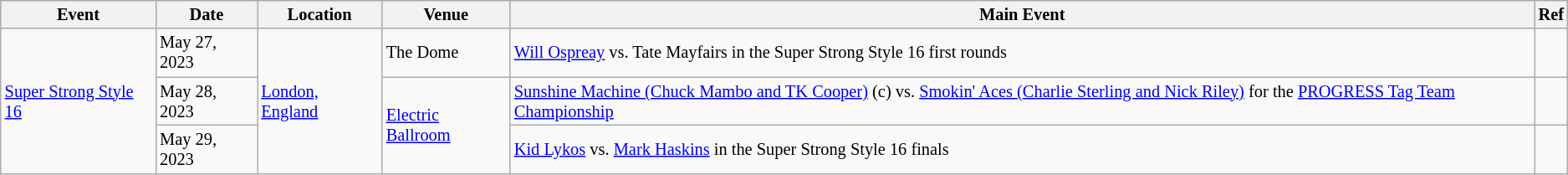<table class="wikitable" style="font-size:85%;">
<tr>
<th>Event</th>
<th>Date</th>
<th>Location</th>
<th>Venue</th>
<th>Main Event</th>
<th>Ref</th>
</tr>
<tr>
<td rowspan="3"><a href='#'>Super Strong Style 16</a></td>
<td>May 27, 2023</td>
<td rowspan="3"><a href='#'>London, England</a></td>
<td>The Dome</td>
<td><a href='#'>Will Ospreay</a> vs. Tate Mayfairs in the Super Strong Style 16 first rounds</td>
<td></td>
</tr>
<tr>
<td>May 28, 2023</td>
<td rowspan="2"><a href='#'>Electric Ballroom</a></td>
<td><a href='#'>Sunshine Machine (Chuck Mambo and TK Cooper)</a> (c) vs. <a href='#'>Smokin' Aces (Charlie Sterling and Nick Riley)</a> for the <a href='#'>PROGRESS Tag Team Championship</a></td>
<td></td>
</tr>
<tr>
<td>May 29, 2023</td>
<td><a href='#'>Kid Lykos</a> vs. <a href='#'>Mark Haskins</a> in the Super Strong Style 16 finals</td>
<td></td>
</tr>
</table>
